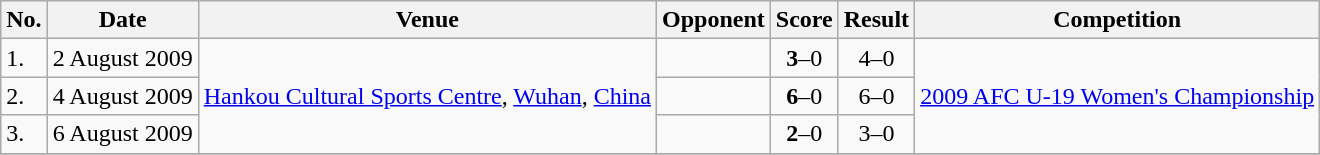<table class="wikitable">
<tr>
<th>No.</th>
<th>Date</th>
<th>Venue</th>
<th>Opponent</th>
<th>Score</th>
<th>Result</th>
<th>Competition</th>
</tr>
<tr>
<td>1.</td>
<td>2 August 2009</td>
<td rowspan=3><a href='#'>Hankou Cultural Sports Centre</a>, <a href='#'>Wuhan</a>, <a href='#'>China</a></td>
<td></td>
<td align=center><strong>3</strong>–0</td>
<td align=center>4–0</td>
<td rowspan=3><a href='#'>2009 AFC U-19 Women's Championship</a></td>
</tr>
<tr>
<td>2.</td>
<td>4 August 2009</td>
<td></td>
<td align=center><strong>6</strong>–0</td>
<td align=center>6–0</td>
</tr>
<tr>
<td>3.</td>
<td>6 August 2009</td>
<td></td>
<td align=center><strong>2</strong>–0</td>
<td align=center>3–0</td>
</tr>
<tr>
</tr>
</table>
